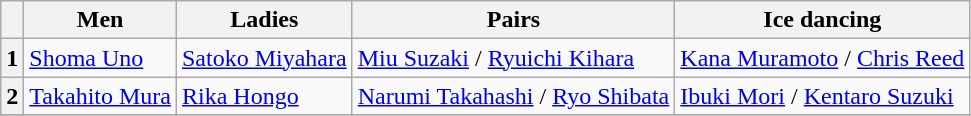<table class="wikitable">
<tr>
<th></th>
<th>Men</th>
<th>Ladies</th>
<th>Pairs</th>
<th>Ice dancing</th>
</tr>
<tr>
<th>1</th>
<td><a href='#'>Shoma Uno</a></td>
<td><a href='#'>Satoko Miyahara</a></td>
<td><a href='#'>Miu Suzaki</a> / <a href='#'>Ryuichi Kihara</a></td>
<td><a href='#'>Kana Muramoto</a> / <a href='#'>Chris Reed</a></td>
</tr>
<tr>
<th>2</th>
<td><a href='#'>Takahito Mura</a></td>
<td><a href='#'>Rika Hongo</a></td>
<td><a href='#'>Narumi Takahashi</a> / <a href='#'>Ryo Shibata</a></td>
<td><a href='#'>Ibuki Mori</a> / <a href='#'>Kentaro Suzuki</a></td>
</tr>
<tr>
</tr>
</table>
